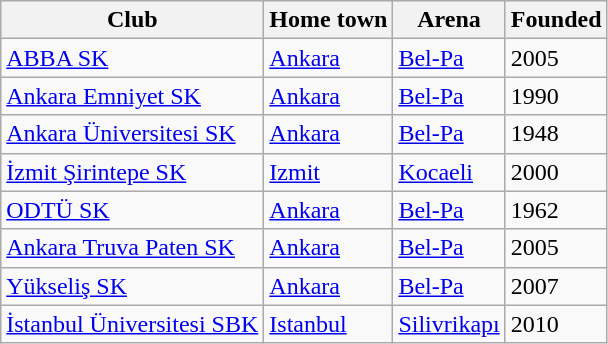<table class="wikitable">
<tr>
<th>Club</th>
<th>Home town</th>
<th>Arena</th>
<th>Founded</th>
</tr>
<tr>
<td><a href='#'>ABBA SK</a></td>
<td><a href='#'>Ankara</a></td>
<td><a href='#'>Bel-Pa</a></td>
<td>2005</td>
</tr>
<tr>
<td><a href='#'>Ankara Emniyet SK</a></td>
<td><a href='#'>Ankara</a></td>
<td><a href='#'>Bel-Pa</a></td>
<td>1990</td>
</tr>
<tr>
<td><a href='#'>Ankara Üniversitesi SK</a></td>
<td><a href='#'>Ankara</a></td>
<td><a href='#'>Bel-Pa</a></td>
<td>1948</td>
</tr>
<tr>
<td><a href='#'>İzmit Şirintepe SK</a></td>
<td><a href='#'>Izmit</a></td>
<td><a href='#'>Kocaeli</a></td>
<td>2000</td>
</tr>
<tr>
<td><a href='#'>ODTÜ SK</a></td>
<td><a href='#'>Ankara</a></td>
<td><a href='#'>Bel-Pa</a></td>
<td>1962</td>
</tr>
<tr>
<td><a href='#'>Ankara Truva Paten SK</a></td>
<td><a href='#'>Ankara</a></td>
<td><a href='#'>Bel-Pa</a></td>
<td>2005</td>
</tr>
<tr>
<td><a href='#'>Yükseliş SK</a></td>
<td><a href='#'>Ankara</a></td>
<td><a href='#'>Bel-Pa</a></td>
<td>2007</td>
</tr>
<tr>
<td><a href='#'>İstanbul Üniversitesi SBK</a></td>
<td><a href='#'>Istanbul</a></td>
<td><a href='#'>Silivrikapı</a></td>
<td>2010</td>
</tr>
</table>
